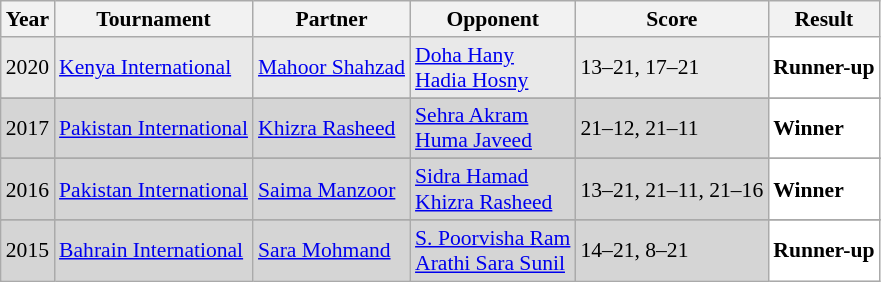<table class="sortable wikitable" style="font-size: 90%;">
<tr>
<th>Year</th>
<th>Tournament</th>
<th>Partner</th>
<th>Opponent</th>
<th>Score</th>
<th>Result</th>
</tr>
<tr style="background:#E9E9E9">
<td align="center">2020</td>
<td align="left"><a href='#'>Kenya International</a></td>
<td align="left"> <a href='#'>Mahoor Shahzad</a></td>
<td align="left"> <a href='#'>Doha Hany</a> <br> <a href='#'>Hadia Hosny</a></td>
<td align="left">13–21, 17–21</td>
<td style="text-align:left; background:white"> <strong>Runner-up</strong></td>
</tr>
<tr>
</tr>
<tr style="background:#D5D5D5">
<td align="center">2017</td>
<td align="left"><a href='#'>Pakistan International</a></td>
<td align="left"> <a href='#'>Khizra Rasheed</a></td>
<td align="left"> <a href='#'>Sehra Akram</a> <br>  <a href='#'>Huma Javeed</a></td>
<td align="left">21–12, 21–11</td>
<td style="text-align:left; background:white"> <strong>Winner</strong></td>
</tr>
<tr>
</tr>
<tr style="background:#D5D5D5">
<td align="center">2016</td>
<td align="left"><a href='#'>Pakistan International</a></td>
<td align="left"> <a href='#'>Saima Manzoor</a></td>
<td align="left"> <a href='#'>Sidra Hamad</a> <br>  <a href='#'>Khizra Rasheed</a></td>
<td align="left">13–21, 21–11, 21–16</td>
<td style="text-align:left; background:white"> <strong>Winner</strong></td>
</tr>
<tr>
</tr>
<tr style="background:#D5D5D5">
<td align="center">2015</td>
<td align="left"><a href='#'>Bahrain International</a></td>
<td align="left"> <a href='#'>Sara Mohmand</a></td>
<td align="left"> <a href='#'>S. Poorvisha Ram</a> <br>  <a href='#'>Arathi Sara Sunil</a></td>
<td align="left">14–21, 8–21</td>
<td style="text-align:left; background:white"> <strong>Runner-up</strong></td>
</tr>
</table>
